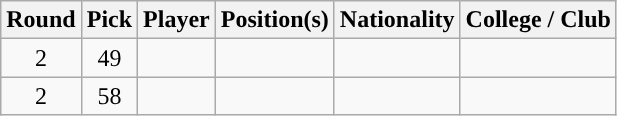<table class="wikitable sortable sortable">
<tr>
<th>Round</th>
<th>Pick</th>
<th>Player</th>
<th>Position(s)</th>
<th>Nationality</th>
<th>College / Club</th>
</tr>
<tr style="text-align:center">
<td>2</td>
<td>49</td>
<td></td>
<td></td>
<td></td>
<td></td>
</tr>
<tr style="text-align: center">
<td>2</td>
<td>58</td>
<td></td>
<td></td>
<td></td>
<td></td>
</tr>
</table>
